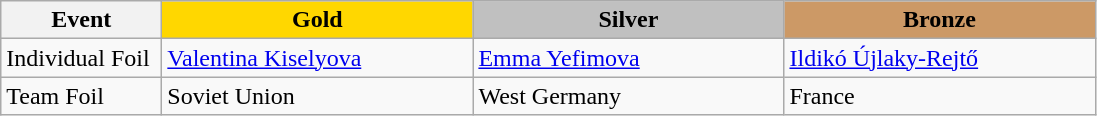<table class="wikitable">
<tr>
<th width="100">Event</th>
<th style="background-color:gold;" width="200"> Gold</th>
<th style="background-color:silver;" width="200"> Silver</th>
<th style="background-color:#CC9966;" width="200"> Bronze</th>
</tr>
<tr>
<td>Individual Foil</td>
<td> <a href='#'>Valentina Kiselyova</a></td>
<td> <a href='#'>Emma Yefimova</a></td>
<td> <a href='#'>Ildikó Újlaky-Rejtő</a></td>
</tr>
<tr>
<td>Team Foil</td>
<td> Soviet Union</td>
<td> West Germany</td>
<td> France</td>
</tr>
</table>
